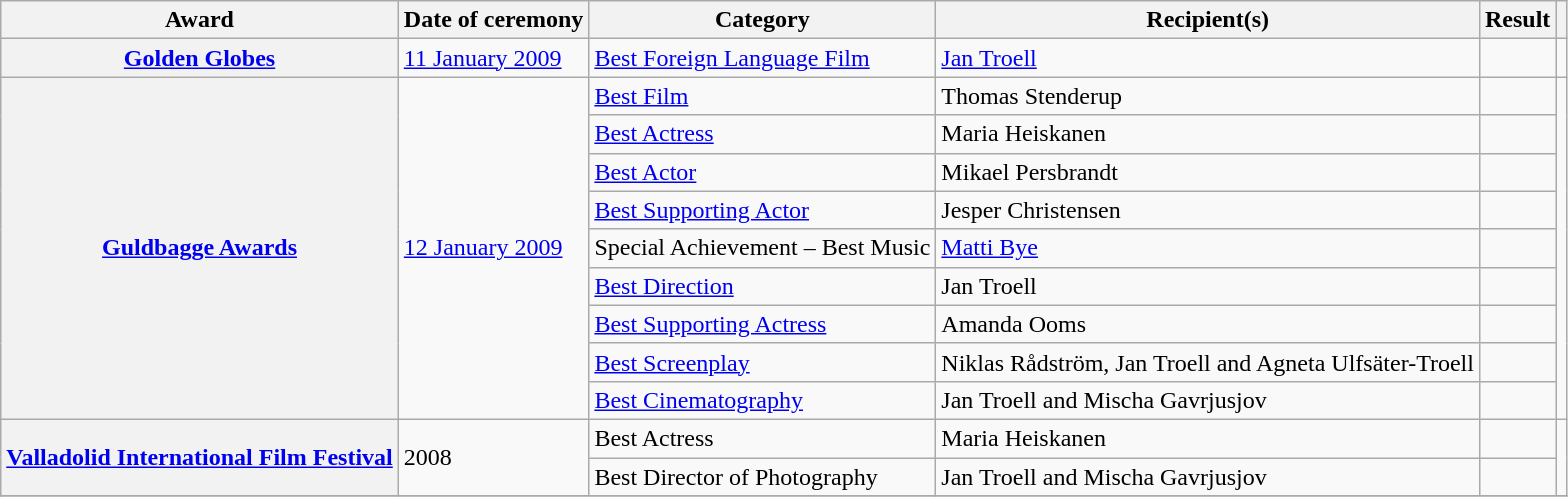<table class="wikitable plainrowheaders sortable">
<tr>
<th scope="col">Award</th>
<th scope="col">Date of ceremony</th>
<th scope="col">Category</th>
<th scope="col">Recipient(s)</th>
<th scope="col">Result</th>
<th scope="col" class="unsortable"></th>
</tr>
<tr>
<th scope="row"><a href='#'>Golden Globes</a></th>
<td><a href='#'>11 January 2009</a></td>
<td><a href='#'>Best Foreign Language Film</a></td>
<td><a href='#'>Jan Troell</a></td>
<td></td>
<td></td>
</tr>
<tr>
<th scope="row" rowspan=9><a href='#'>Guldbagge Awards</a></th>
<td rowspan=9><a href='#'>12 January 2009</a></td>
<td><a href='#'>Best Film</a></td>
<td>Thomas Stenderup</td>
<td></td>
<td rowspan=9></td>
</tr>
<tr>
<td><a href='#'>Best Actress</a></td>
<td>Maria Heiskanen</td>
<td></td>
</tr>
<tr>
<td><a href='#'>Best Actor</a></td>
<td>Mikael Persbrandt</td>
<td></td>
</tr>
<tr>
<td><a href='#'>Best Supporting Actor</a></td>
<td>Jesper Christensen</td>
<td></td>
</tr>
<tr>
<td>Special Achievement – Best Music</td>
<td><a href='#'>Matti Bye</a></td>
<td></td>
</tr>
<tr>
<td><a href='#'>Best Direction</a></td>
<td>Jan Troell</td>
<td></td>
</tr>
<tr>
<td><a href='#'>Best Supporting Actress</a></td>
<td>Amanda Ooms</td>
<td></td>
</tr>
<tr>
<td><a href='#'>Best Screenplay</a></td>
<td>Niklas Rådström, Jan Troell and Agneta Ulfsäter-Troell</td>
<td></td>
</tr>
<tr>
<td><a href='#'>Best Cinematography</a></td>
<td>Jan Troell and Mischa Gavrjusjov</td>
<td></td>
</tr>
<tr>
<th scope="row" rowspan=2><a href='#'>Valladolid International Film Festival</a></th>
<td rowspan=2>2008</td>
<td>Best Actress</td>
<td>Maria Heiskanen</td>
<td></td>
<td rowspan=2></td>
</tr>
<tr>
<td>Best Director of Photography</td>
<td>Jan Troell and Mischa Gavrjusjov</td>
<td></td>
</tr>
<tr>
</tr>
</table>
